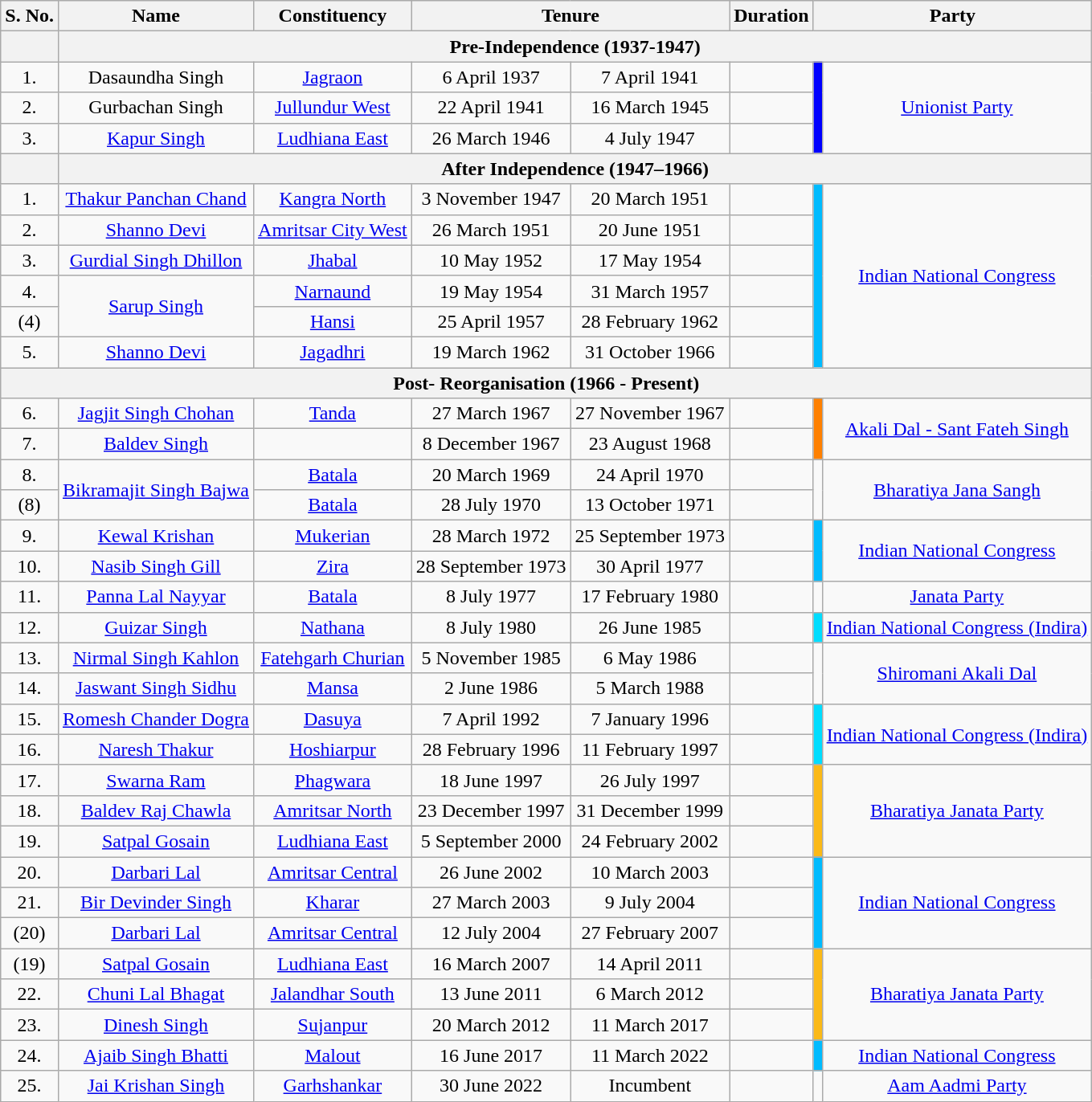<table class="wikitable" style="text-align:center">
<tr>
<th>S. No.</th>
<th>Name</th>
<th>Constituency</th>
<th colspan=2>Tenure</th>
<th>Duration</th>
<th colspan=2>Party</th>
</tr>
<tr>
<th></th>
<th colspan="7">Pre-Independence (1937-1947)</th>
</tr>
<tr>
<td>1.</td>
<td>Dasaundha Singh</td>
<td><a href='#'>Jagraon</a></td>
<td>6 April 1937</td>
<td>7 April 1941</td>
<td><strong></strong></td>
<td rowspan=3 bgcolor=blue></td>
<td rowspan=3><a href='#'>Unionist Party</a></td>
</tr>
<tr>
<td>2.</td>
<td>Gurbachan Singh</td>
<td><a href='#'>Jullundur West</a></td>
<td>22 April 1941</td>
<td>16 March 1945</td>
<td><strong></strong></td>
</tr>
<tr>
<td>3.</td>
<td><a href='#'>Kapur Singh</a></td>
<td><a href='#'>Ludhiana East</a></td>
<td>26 March 1946</td>
<td>4 July 1947</td>
<td><strong></strong></td>
</tr>
<tr>
<th></th>
<th colspan="7">After Independence (1947–1966)</th>
</tr>
<tr>
<td>1.</td>
<td><a href='#'>Thakur Panchan Chand</a></td>
<td><a href='#'>Kangra North</a></td>
<td>3 November 1947</td>
<td>20 March 1951</td>
<td><strong></strong></td>
<td rowspan=6 bgcolor=#00BBFF></td>
<td rowspan=6><a href='#'>Indian National Congress</a></td>
</tr>
<tr>
<td>2.</td>
<td><a href='#'>Shanno Devi</a></td>
<td><a href='#'>Amritsar City West</a></td>
<td>26 March 1951</td>
<td>20 June 1951</td>
<td><strong></strong></td>
</tr>
<tr>
<td>3.</td>
<td><a href='#'>Gurdial Singh Dhillon</a></td>
<td><a href='#'>Jhabal</a></td>
<td>10 May 1952</td>
<td>17 May 1954</td>
<td><strong></strong></td>
</tr>
<tr>
<td>4.</td>
<td rowspan=2><a href='#'>Sarup Singh</a></td>
<td><a href='#'>Narnaund</a></td>
<td>19 May 1954</td>
<td>31 March 1957</td>
<td><strong></strong></td>
</tr>
<tr>
<td>(4)</td>
<td><a href='#'>Hansi</a></td>
<td>25 April 1957</td>
<td>28 February 1962</td>
<td><strong></strong></td>
</tr>
<tr>
<td>5.</td>
<td><a href='#'>Shanno Devi</a></td>
<td><a href='#'>Jagadhri</a></td>
<td>19 March 1962</td>
<td>31 October 1966</td>
<td><strong></strong></td>
</tr>
<tr>
<th colspan="8">Post- Reorganisation (1966 - Present)</th>
</tr>
<tr>
<td>6.</td>
<td><a href='#'>Jagjit Singh Chohan</a></td>
<td><a href='#'>Tanda</a></td>
<td>27 March 1967</td>
<td>27 November 1967</td>
<td><strong></strong></td>
<td rowspan=2 bgcolor=#FF8000></td>
<td rowspan=2><a href='#'>Akali Dal - Sant Fateh Singh</a></td>
</tr>
<tr>
<td>7.</td>
<td><a href='#'>Baldev Singh</a></td>
<td></td>
<td>8 December 1967</td>
<td>23 August 1968</td>
<td><strong></strong></td>
</tr>
<tr>
<td>8.</td>
<td rowspan="2"><a href='#'>Bikramajit Singh Bajwa</a></td>
<td><a href='#'>Batala</a></td>
<td>20 March 1969</td>
<td>24 April 1970</td>
<td><strong></strong></td>
<td rowspan=2 bgcolor=></td>
<td rowspan=2><a href='#'>Bharatiya Jana Sangh</a></td>
</tr>
<tr>
<td>(8)</td>
<td><a href='#'>Batala</a></td>
<td>28 July 1970</td>
<td>13 October 1971</td>
<td><strong></strong></td>
</tr>
<tr>
<td>9.</td>
<td><a href='#'>Kewal Krishan</a></td>
<td><a href='#'>Mukerian</a></td>
<td>28 March 1972</td>
<td>25 September 1973</td>
<td><strong></strong></td>
<td rowspan=2 bgcolor=#00BBFF></td>
<td rowspan=2><a href='#'>Indian National Congress</a></td>
</tr>
<tr>
<td>10.</td>
<td><a href='#'>Nasib Singh Gill</a></td>
<td><a href='#'>Zira</a></td>
<td>28 September 1973</td>
<td>30 April 1977</td>
<td><strong></strong></td>
</tr>
<tr>
<td>11.</td>
<td><a href='#'>Panna Lal Nayyar</a></td>
<td><a href='#'>Batala</a></td>
<td>8 July 1977</td>
<td>17 February 1980</td>
<td><strong></strong></td>
<td bgcolor=></td>
<td><a href='#'>Janata Party</a></td>
</tr>
<tr>
<td>12.</td>
<td><a href='#'>Guizar Singh</a></td>
<td><a href='#'>Nathana</a></td>
<td>8 July 1980</td>
<td>26 June 1985</td>
<td><strong></strong></td>
<td bgcolor=#00DDFF></td>
<td><a href='#'>Indian National Congress (Indira)</a></td>
</tr>
<tr>
<td>13.</td>
<td><a href='#'>Nirmal Singh Kahlon</a></td>
<td><a href='#'>Fatehgarh Churian</a></td>
<td>5 November 1985</td>
<td>6 May 1986</td>
<td><strong></strong></td>
<td rowspan=2 bgcolor=></td>
<td rowspan=2><a href='#'>Shiromani Akali Dal</a></td>
</tr>
<tr>
<td>14.</td>
<td><a href='#'>Jaswant Singh Sidhu</a></td>
<td><a href='#'>Mansa</a></td>
<td>2 June 1986</td>
<td>5 March 1988</td>
<td><strong></strong></td>
</tr>
<tr>
<td>15.</td>
<td><a href='#'>Romesh Chander Dogra</a></td>
<td><a href='#'>Dasuya</a></td>
<td>7 April 1992</td>
<td>7 January 1996</td>
<td><strong></strong></td>
<td rowspan=2 bgcolor=#00DDFF></td>
<td rowspan=2><a href='#'>Indian National Congress (Indira)</a></td>
</tr>
<tr>
<td>16.</td>
<td><a href='#'>Naresh Thakur</a></td>
<td><a href='#'>Hoshiarpur</a></td>
<td>28 February 1996</td>
<td>11 February 1997</td>
<td><strong></strong></td>
</tr>
<tr>
<td>17.</td>
<td><a href='#'>Swarna Ram</a></td>
<td><a href='#'>Phagwara</a></td>
<td>18 June 1997</td>
<td>26 July 1997</td>
<td><strong></strong></td>
<td rowspan=3 bgcolor=#FBB917></td>
<td rowspan=3><a href='#'>Bharatiya Janata Party</a></td>
</tr>
<tr>
<td>18.</td>
<td><a href='#'>Baldev Raj Chawla</a></td>
<td><a href='#'>Amritsar North</a></td>
<td>23 December 1997</td>
<td>31 December 1999</td>
<td><strong></strong></td>
</tr>
<tr>
<td>19.</td>
<td><a href='#'>Satpal Gosain</a></td>
<td><a href='#'>Ludhiana East</a></td>
<td>5 September 2000</td>
<td>24 February 2002</td>
<td><strong></strong></td>
</tr>
<tr>
<td>20.</td>
<td><a href='#'>Darbari Lal</a></td>
<td><a href='#'>Amritsar Central</a></td>
<td>26 June 2002</td>
<td>10 March 2003</td>
<td><strong></strong></td>
<td rowspan=3 bgcolor=#00BBFF></td>
<td rowspan=3><a href='#'>Indian National Congress</a></td>
</tr>
<tr>
<td>21.</td>
<td><a href='#'>Bir Devinder Singh</a></td>
<td><a href='#'>Kharar</a></td>
<td>27 March 2003</td>
<td>9 July 2004</td>
<td><strong></strong></td>
</tr>
<tr>
<td>(20)</td>
<td><a href='#'>Darbari Lal</a></td>
<td><a href='#'>Amritsar Central</a></td>
<td>12 July 2004</td>
<td>27 February 2007</td>
<td><strong></strong></td>
</tr>
<tr>
<td>(19)</td>
<td><a href='#'>Satpal Gosain</a></td>
<td><a href='#'>Ludhiana East</a></td>
<td>16 March 2007</td>
<td>14 April 2011</td>
<td><strong></strong></td>
<td rowspan=3 bgcolor=#FBB917></td>
<td rowspan=3><a href='#'>Bharatiya Janata Party</a></td>
</tr>
<tr>
<td>22.</td>
<td><a href='#'>Chuni Lal Bhagat</a></td>
<td><a href='#'>Jalandhar South</a></td>
<td>13 June 2011</td>
<td>6 March 2012</td>
<td><strong></strong></td>
</tr>
<tr>
<td>23.</td>
<td><a href='#'>Dinesh Singh</a></td>
<td><a href='#'>Sujanpur</a></td>
<td>20 March 2012</td>
<td>11 March 2017</td>
<td><strong></strong></td>
</tr>
<tr>
<td>24.</td>
<td><a href='#'>Ajaib Singh Bhatti</a></td>
<td><a href='#'>Malout</a></td>
<td>16 June 2017</td>
<td>11 March 2022</td>
<td><strong></strong></td>
<td bgcolor=#00BBFF></td>
<td><a href='#'>Indian National Congress</a></td>
</tr>
<tr>
<td>25.</td>
<td><a href='#'>Jai Krishan Singh</a></td>
<td><a href='#'>Garhshankar</a></td>
<td>30 June 2022</td>
<td>Incumbent</td>
<td><strong></strong></td>
<td bgcolor= ></td>
<td><a href='#'>Aam Aadmi Party</a></td>
</tr>
</table>
